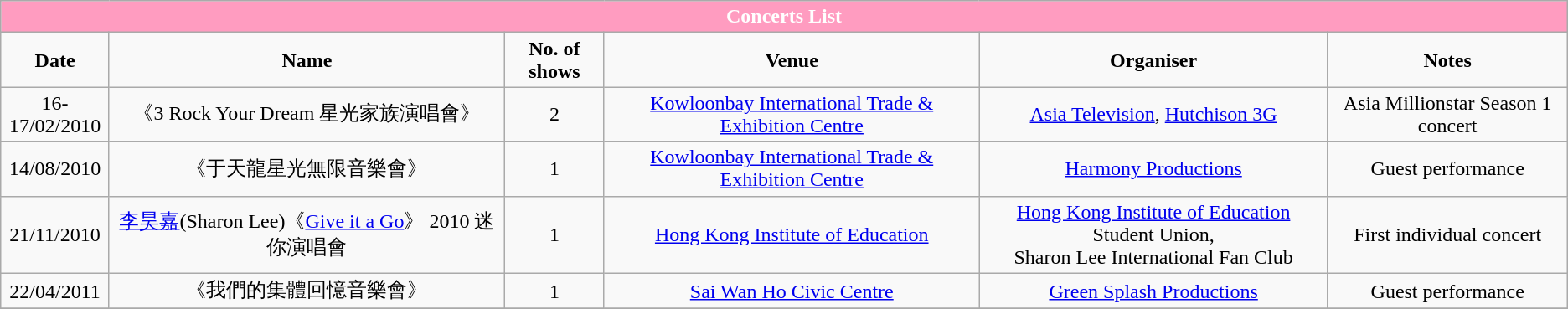<table class="wikitable" style="font-size: 100%; text-align: center;">
<tr>
<th colspan=6 width=100% align=center style="background:#ff9cc0; color:white"><strong>Concerts List</strong></th>
</tr>
<tr>
<td><strong>Date</strong></td>
<td><strong>Name</strong></td>
<td><strong>No. of shows</strong></td>
<td><strong>Venue</strong></td>
<td><strong>Organiser</strong></td>
<td><strong>Notes</strong></td>
</tr>
<tr>
<td>16-17/02/2010</td>
<td>《3 Rock Your Dream 星光家族演唱會》</td>
<td>2</td>
<td><a href='#'>Kowloonbay International Trade & Exhibition Centre</a></td>
<td><a href='#'>Asia Television</a>, <a href='#'>Hutchison 3G</a></td>
<td>Asia Millionstar Season 1 concert</td>
</tr>
<tr>
<td>14/08/2010</td>
<td>《于天龍星光無限音樂會》</td>
<td>1</td>
<td><a href='#'>Kowloonbay International Trade & Exhibition Centre</a></td>
<td><a href='#'>Harmony Productions</a></td>
<td>Guest performance</td>
</tr>
<tr>
<td>21/11/2010</td>
<td><a href='#'>李昊嘉</a>(Sharon Lee)《<a href='#'>Give it a Go</a>》 2010 迷你演唱會</td>
<td>1</td>
<td><a href='#'>Hong Kong Institute of Education</a></td>
<td><a href='#'>Hong Kong Institute of Education</a> Student Union, <br>Sharon Lee International Fan Club</td>
<td>First individual concert</td>
</tr>
<tr>
<td>22/04/2011</td>
<td>《我們的集體回憶音樂會》</td>
<td>1</td>
<td><a href='#'>Sai Wan Ho Civic Centre</a></td>
<td><a href='#'>Green Splash Productions</a></td>
<td>Guest performance</td>
</tr>
<tr>
</tr>
</table>
